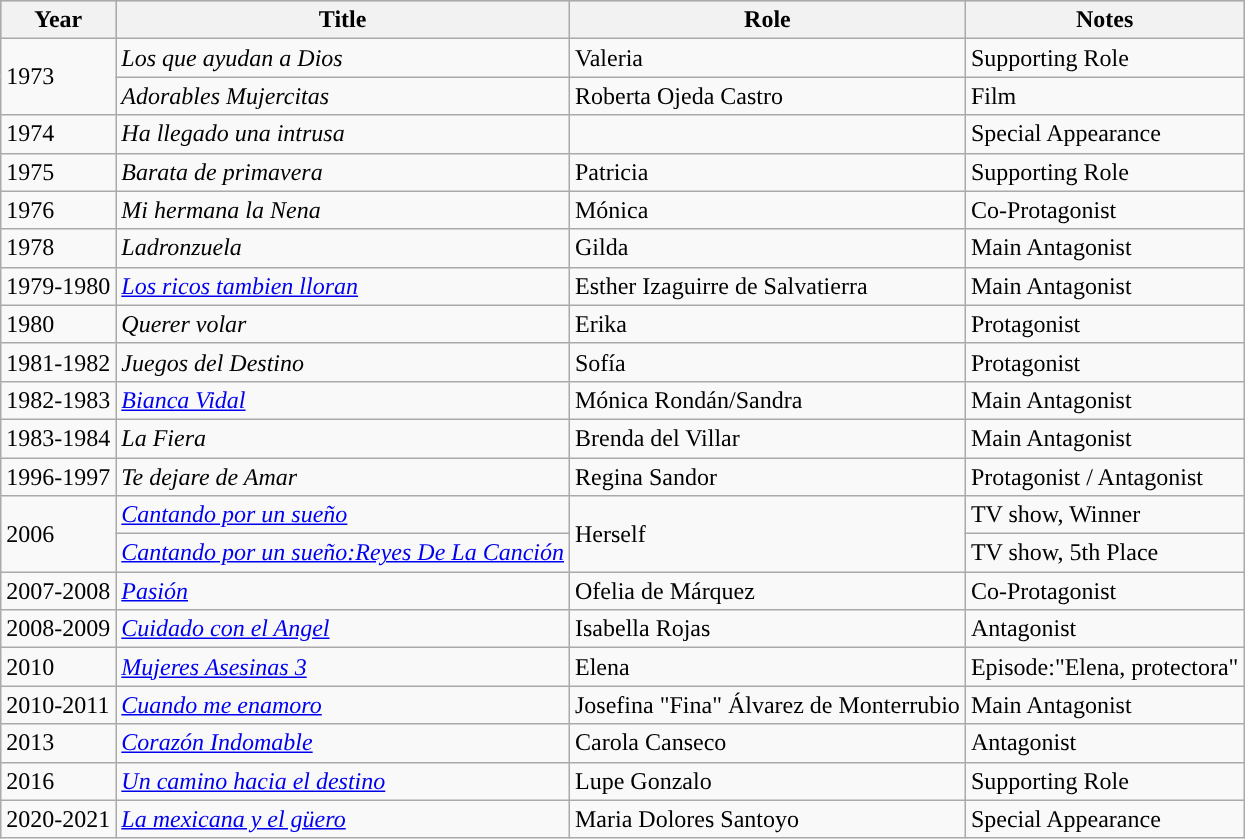<table class="wikitable">
<tr style="background:#b0c4de;">
<th>Year</th>
<th>Title</th>
<th>Role</th>
<th>Notes</th>
</tr>
<tr>
<td rowspan=2>1973</td>
<td><em>Los que ayudan a Dios</em></td>
<td>Valeria</td>
<td>Supporting Role</td>
</tr>
<tr>
<td><em>Adorables Mujercitas</em></td>
<td>Roberta Ojeda Castro</td>
<td>Film</td>
</tr>
<tr>
<td>1974</td>
<td><em>Ha llegado una intrusa</em></td>
<td></td>
<td>Special Appearance</td>
</tr>
<tr>
<td>1975</td>
<td><em>Barata de primavera</em></td>
<td>Patricia</td>
<td>Supporting Role</td>
</tr>
<tr>
<td>1976</td>
<td><em>Mi hermana la Nena</em></td>
<td>Mónica</td>
<td>Co-Protagonist</td>
</tr>
<tr>
<td>1978</td>
<td><em>Ladronzuela</em></td>
<td>Gilda</td>
<td>Main Antagonist</td>
</tr>
<tr>
<td>1979-1980</td>
<td><em><a href='#'>Los ricos tambien lloran</a></em></td>
<td>Esther Izaguirre de Salvatierra</td>
<td>Main Antagonist</td>
</tr>
<tr>
<td>1980</td>
<td><em>Querer volar</em></td>
<td>Erika</td>
<td>Protagonist</td>
</tr>
<tr>
<td>1981-1982</td>
<td><em>Juegos del Destino</em></td>
<td>Sofía</td>
<td>Protagonist</td>
</tr>
<tr>
<td>1982-1983</td>
<td><em><a href='#'>Bianca Vidal</a></em></td>
<td>Mónica Rondán/Sandra</td>
<td>Main  Antagonist</td>
</tr>
<tr>
<td>1983-1984</td>
<td><em>La Fiera</em></td>
<td>Brenda del Villar</td>
<td>Main  Antagonist</td>
</tr>
<tr>
<td>1996-1997</td>
<td><em>Te dejare de Amar</em></td>
<td>Regina Sandor</td>
<td>Protagonist / Antagonist</td>
</tr>
<tr>
<td rowspan=2>2006</td>
<td><em><a href='#'>Cantando por un sueño</a></em></td>
<td rowspan=2>Herself</td>
<td>TV show, Winner</td>
</tr>
<tr>
<td><em><a href='#'>Cantando por un sueño:Reyes De La Canción</a></em></td>
<td>TV show, 5th Place</td>
</tr>
<tr>
<td>2007-2008</td>
<td><em><a href='#'>Pasión</a></em></td>
<td>Ofelia de Márquez</td>
<td>Co-Protagonist</td>
</tr>
<tr>
<td>2008-2009</td>
<td><em><a href='#'>Cuidado con el Angel</a></em></td>
<td>Isabella Rojas</td>
<td>Antagonist</td>
</tr>
<tr>
<td>2010</td>
<td><em><a href='#'>Mujeres Asesinas 3</a></em></td>
<td>Elena</td>
<td>Episode:"Elena, protectora"</td>
</tr>
<tr>
<td>2010-2011</td>
<td><em><a href='#'>Cuando me enamoro</a></em></td>
<td>Josefina "Fina" Álvarez de Monterrubio</td>
<td>Main  Antagonist</td>
</tr>
<tr>
<td>2013</td>
<td><em><a href='#'>Corazón Indomable</a></em></td>
<td>Carola Canseco</td>
<td>Antagonist</td>
</tr>
<tr>
<td>2016</td>
<td><em><a href='#'>Un camino hacia el destino</a></em></td>
<td>Lupe Gonzalo</td>
<td>Supporting Role</td>
</tr>
<tr>
<td>2020-2021</td>
<td><em><a href='#'>La mexicana y el güero</a></em></td>
<td>Maria Dolores Santoyo</td>
<td>Special Appearance</td>
</tr>
</table>
